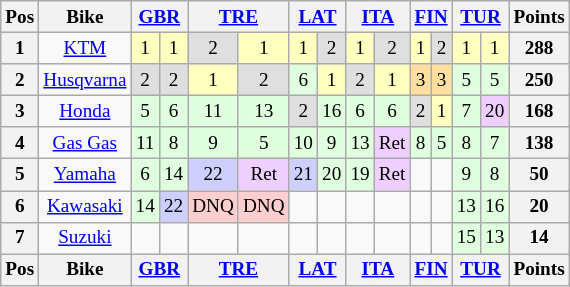<table class="wikitable" style="font-size: 80%; text-align:center">
<tr valign="top">
<th valign="middle">Pos</th>
<th valign="middle">Bike</th>
<th colspan=2><a href='#'>GBR</a><br></th>
<th colspan=2><a href='#'>TRE</a><br></th>
<th colspan=2><a href='#'>LAT</a><br></th>
<th colspan=2><a href='#'>ITA</a><br></th>
<th colspan=2><a href='#'>FIN</a><br></th>
<th colspan=2><a href='#'>TUR</a><br></th>
<th valign="middle">Points</th>
</tr>
<tr>
<th>1</th>
<td><a href='#'>KTM</a></td>
<td style="background:#ffffbf;">1</td>
<td style="background:#ffffbf;">1</td>
<td style="background:#dfdfdf;">2</td>
<td style="background:#ffffbf;">1</td>
<td style="background:#ffffbf;">1</td>
<td style="background:#dfdfdf;">2</td>
<td style="background:#ffffbf;">1</td>
<td style="background:#dfdfdf;">2</td>
<td style="background:#ffffbf;">1</td>
<td style="background:#dfdfdf;">2</td>
<td style="background:#ffffbf;">1</td>
<td style="background:#ffffbf;">1</td>
<th>288</th>
</tr>
<tr>
<th>2</th>
<td><a href='#'>Husqvarna</a></td>
<td style="background:#dfdfdf;">2</td>
<td style="background:#dfdfdf;">2</td>
<td style="background:#ffffbf;">1</td>
<td style="background:#dfdfdf;">2</td>
<td style="background:#dfffdf;">6</td>
<td style="background:#ffffbf;">1</td>
<td style="background:#dfdfdf;">2</td>
<td style="background:#ffffbf;">1</td>
<td style="background:#ffdf9f;">3</td>
<td style="background:#ffdf9f;">3</td>
<td style="background:#dfffdf;">5</td>
<td style="background:#dfffdf;">5</td>
<th>250</th>
</tr>
<tr>
<th>3</th>
<td><a href='#'>Honda</a></td>
<td style="background:#dfffdf;">5</td>
<td style="background:#dfffdf;">6</td>
<td style="background:#dfffdf;">11</td>
<td style="background:#dfffdf;">13</td>
<td style="background:#dfdfdf;">2</td>
<td style="background:#dfffdf;">16</td>
<td style="background:#dfffdf;">6</td>
<td style="background:#dfffdf;">6</td>
<td style="background:#dfdfdf;">2</td>
<td style="background:#ffffbf;">1</td>
<td style="background:#dfffdf;">7</td>
<td style="background:#efcfff;">20</td>
<th>168</th>
</tr>
<tr>
<th>4</th>
<td><a href='#'>Gas Gas</a></td>
<td style="background:#dfffdf;">11</td>
<td style="background:#dfffdf;">8</td>
<td style="background:#dfffdf;">9</td>
<td style="background:#dfffdf;">5</td>
<td style="background:#dfffdf;">10</td>
<td style="background:#dfffdf;">9</td>
<td style="background:#dfffdf;">13</td>
<td style="background:#efcfff;">Ret</td>
<td style="background:#dfffdf;">8</td>
<td style="background:#dfffdf;">5</td>
<td style="background:#dfffdf;">8</td>
<td style="background:#dfffdf;">7</td>
<th>138</th>
</tr>
<tr>
<th>5</th>
<td><a href='#'>Yamaha</a></td>
<td style="background:#dfffdf;">6</td>
<td style="background:#dfffdf;">14</td>
<td style="background:#cfcfff;">22</td>
<td style="background:#efcfff;">Ret</td>
<td style="background:#cfcfff;">21</td>
<td style="background:#dfffdf;">20</td>
<td style="background:#dfffdf;">19</td>
<td style="background:#efcfff;">Ret</td>
<td></td>
<td></td>
<td style="background:#dfffdf;">9</td>
<td style="background:#dfffdf;">8</td>
<th>50</th>
</tr>
<tr>
<th>6</th>
<td><a href='#'>Kawasaki</a></td>
<td style="background:#dfffdf;">14</td>
<td style="background:#cfcfff;">22</td>
<td style="background:#ffcfcf;">DNQ</td>
<td style="background:#ffcfcf;">DNQ</td>
<td></td>
<td></td>
<td></td>
<td></td>
<td></td>
<td></td>
<td style="background:#dfffdf;">13</td>
<td style="background:#dfffdf;">16</td>
<th>20</th>
</tr>
<tr>
<th>7</th>
<td><a href='#'>Suzuki</a></td>
<td></td>
<td></td>
<td></td>
<td></td>
<td></td>
<td></td>
<td></td>
<td></td>
<td></td>
<td></td>
<td style="background:#dfffdf;">15</td>
<td style="background:#dfffdf;">13</td>
<th>14</th>
</tr>
<tr valign="top">
<th valign="middle">Pos</th>
<th valign="middle">Bike</th>
<th colspan=2><a href='#'>GBR</a><br></th>
<th colspan=2><a href='#'>TRE</a><br></th>
<th colspan=2><a href='#'>LAT</a><br></th>
<th colspan=2><a href='#'>ITA</a><br></th>
<th colspan=2><a href='#'>FIN</a><br></th>
<th colspan=2><a href='#'>TUR</a><br></th>
<th valign="middle">Points</th>
</tr>
</table>
